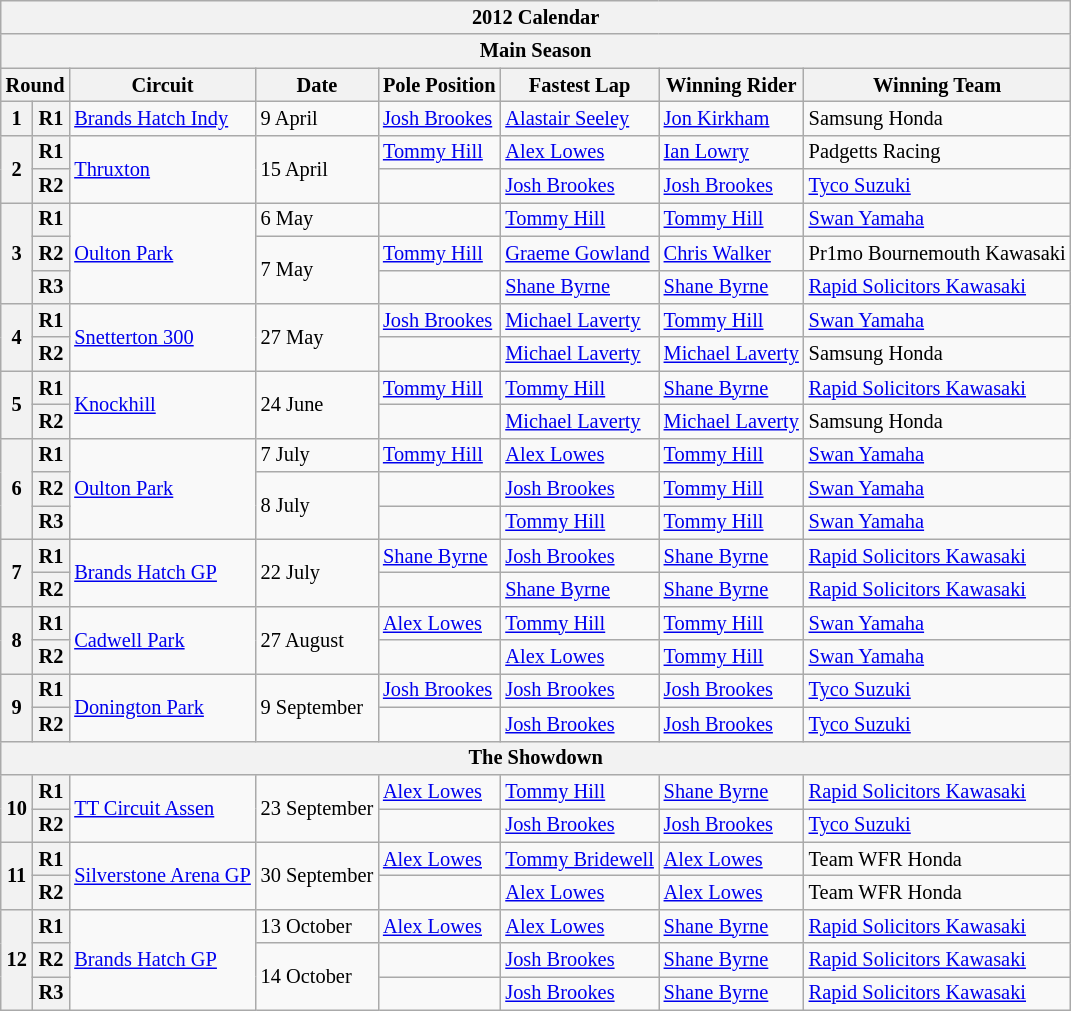<table class="wikitable" style="font-size: 85%">
<tr>
<th colspan=8>2012 Calendar</th>
</tr>
<tr>
<th colspan=8>Main Season</th>
</tr>
<tr>
<th colspan=2>Round</th>
<th>Circuit</th>
<th>Date</th>
<th>Pole Position</th>
<th>Fastest Lap</th>
<th>Winning Rider</th>
<th>Winning Team</th>
</tr>
<tr>
<th>1</th>
<th>R1</th>
<td> <a href='#'>Brands Hatch Indy</a></td>
<td>9 April</td>
<td> <a href='#'>Josh Brookes</a></td>
<td> <a href='#'>Alastair Seeley</a></td>
<td> <a href='#'>Jon Kirkham</a></td>
<td>Samsung Honda</td>
</tr>
<tr>
<th rowspan=2>2</th>
<th>R1</th>
<td rowspan=2> <a href='#'>Thruxton</a></td>
<td rowspan=2>15 April</td>
<td> <a href='#'>Tommy Hill</a></td>
<td> <a href='#'>Alex Lowes</a></td>
<td> <a href='#'>Ian Lowry</a></td>
<td>Padgetts Racing</td>
</tr>
<tr>
<th>R2</th>
<td></td>
<td> <a href='#'>Josh Brookes</a></td>
<td> <a href='#'>Josh Brookes</a></td>
<td><a href='#'>Tyco Suzuki</a></td>
</tr>
<tr>
<th rowspan=3>3</th>
<th>R1</th>
<td rowspan=3> <a href='#'>Oulton Park</a></td>
<td>6 May  </td>
<td></td>
<td> <a href='#'>Tommy Hill</a></td>
<td> <a href='#'>Tommy Hill</a></td>
<td><a href='#'>Swan Yamaha</a></td>
</tr>
<tr>
<th>R2</th>
<td rowspan=2>7 May</td>
<td> <a href='#'>Tommy Hill</a></td>
<td> <a href='#'>Graeme Gowland</a></td>
<td> <a href='#'>Chris Walker</a></td>
<td>Pr1mo Bournemouth Kawasaki</td>
</tr>
<tr>
<th>R3</th>
<td></td>
<td> <a href='#'>Shane Byrne</a></td>
<td> <a href='#'>Shane Byrne</a></td>
<td><a href='#'>Rapid Solicitors Kawasaki</a></td>
</tr>
<tr>
<th rowspan=2>4</th>
<th>R1</th>
<td rowspan=2> <a href='#'>Snetterton 300</a></td>
<td rowspan=2>27 May</td>
<td> <a href='#'>Josh Brookes</a></td>
<td> <a href='#'>Michael Laverty</a></td>
<td> <a href='#'>Tommy Hill</a></td>
<td><a href='#'>Swan Yamaha</a></td>
</tr>
<tr>
<th>R2</th>
<td></td>
<td> <a href='#'>Michael Laverty</a></td>
<td> <a href='#'>Michael Laverty</a></td>
<td>Samsung Honda</td>
</tr>
<tr>
<th rowspan=2>5</th>
<th>R1</th>
<td rowspan=2> <a href='#'>Knockhill</a></td>
<td rowspan=2>24 June</td>
<td> <a href='#'>Tommy Hill</a></td>
<td> <a href='#'>Tommy Hill</a></td>
<td> <a href='#'>Shane Byrne</a></td>
<td><a href='#'>Rapid Solicitors Kawasaki</a></td>
</tr>
<tr>
<th>R2</th>
<td></td>
<td> <a href='#'>Michael Laverty</a></td>
<td> <a href='#'>Michael Laverty</a></td>
<td>Samsung Honda</td>
</tr>
<tr>
<th rowspan=3>6</th>
<th>R1</th>
<td rowspan=3> <a href='#'>Oulton Park</a></td>
<td>7 July</td>
<td> <a href='#'>Tommy Hill</a></td>
<td> <a href='#'>Alex Lowes</a></td>
<td> <a href='#'>Tommy Hill</a></td>
<td><a href='#'>Swan Yamaha</a></td>
</tr>
<tr>
<th>R2</th>
<td rowspan=2>8 July</td>
<td></td>
<td> <a href='#'>Josh Brookes</a></td>
<td> <a href='#'>Tommy Hill</a></td>
<td><a href='#'>Swan Yamaha</a></td>
</tr>
<tr>
<th>R3</th>
<td></td>
<td> <a href='#'>Tommy Hill</a></td>
<td> <a href='#'>Tommy Hill</a></td>
<td><a href='#'>Swan Yamaha</a></td>
</tr>
<tr>
<th rowspan=2>7</th>
<th>R1</th>
<td rowspan=2> <a href='#'>Brands Hatch GP</a></td>
<td rowspan=2>22 July</td>
<td> <a href='#'>Shane Byrne</a></td>
<td> <a href='#'>Josh Brookes</a></td>
<td> <a href='#'>Shane Byrne</a></td>
<td><a href='#'>Rapid Solicitors Kawasaki</a></td>
</tr>
<tr>
<th>R2</th>
<td></td>
<td> <a href='#'>Shane Byrne</a></td>
<td> <a href='#'>Shane Byrne</a></td>
<td><a href='#'>Rapid Solicitors Kawasaki</a></td>
</tr>
<tr>
<th rowspan=2>8</th>
<th>R1</th>
<td rowspan=2> <a href='#'>Cadwell Park</a></td>
<td rowspan=2>27 August</td>
<td> <a href='#'>Alex Lowes</a></td>
<td> <a href='#'>Tommy Hill</a></td>
<td> <a href='#'>Tommy Hill</a></td>
<td><a href='#'>Swan Yamaha</a></td>
</tr>
<tr>
<th>R2</th>
<td></td>
<td> <a href='#'>Alex Lowes</a></td>
<td> <a href='#'>Tommy Hill</a></td>
<td><a href='#'>Swan Yamaha</a></td>
</tr>
<tr>
<th rowspan=2>9</th>
<th>R1</th>
<td rowspan=2> <a href='#'>Donington Park</a></td>
<td rowspan=2>9 September</td>
<td> <a href='#'>Josh Brookes</a></td>
<td> <a href='#'>Josh Brookes</a></td>
<td> <a href='#'>Josh Brookes</a></td>
<td><a href='#'>Tyco Suzuki</a></td>
</tr>
<tr>
<th>R2</th>
<td></td>
<td> <a href='#'>Josh Brookes</a></td>
<td> <a href='#'>Josh Brookes</a></td>
<td><a href='#'>Tyco Suzuki</a></td>
</tr>
<tr>
<th colspan=8>The Showdown</th>
</tr>
<tr>
<th rowspan=2>10</th>
<th>R1</th>
<td rowspan=2> <a href='#'>TT Circuit Assen</a></td>
<td rowspan=2>23 September</td>
<td> <a href='#'>Alex Lowes</a></td>
<td> <a href='#'>Tommy Hill</a></td>
<td> <a href='#'>Shane Byrne</a></td>
<td><a href='#'>Rapid Solicitors Kawasaki</a></td>
</tr>
<tr>
<th>R2</th>
<td></td>
<td> <a href='#'>Josh Brookes</a></td>
<td> <a href='#'>Josh Brookes</a></td>
<td><a href='#'>Tyco Suzuki</a></td>
</tr>
<tr>
<th rowspan=2>11</th>
<th>R1</th>
<td rowspan=2> <a href='#'>Silverstone Arena GP</a></td>
<td rowspan=2>30 September</td>
<td> <a href='#'>Alex Lowes</a></td>
<td> <a href='#'>Tommy Bridewell</a></td>
<td> <a href='#'>Alex Lowes</a></td>
<td>Team WFR Honda</td>
</tr>
<tr>
<th>R2</th>
<td></td>
<td> <a href='#'>Alex Lowes</a></td>
<td> <a href='#'>Alex Lowes</a></td>
<td>Team WFR Honda</td>
</tr>
<tr>
<th rowspan=3>12</th>
<th>R1</th>
<td rowspan=3> <a href='#'>Brands Hatch GP</a></td>
<td>13 October</td>
<td> <a href='#'>Alex Lowes</a></td>
<td> <a href='#'>Alex Lowes</a></td>
<td> <a href='#'>Shane Byrne</a></td>
<td><a href='#'>Rapid Solicitors Kawasaki</a></td>
</tr>
<tr>
<th>R2</th>
<td rowspan=2>14 October</td>
<td></td>
<td> <a href='#'>Josh Brookes</a></td>
<td> <a href='#'>Shane Byrne</a></td>
<td><a href='#'>Rapid Solicitors Kawasaki</a></td>
</tr>
<tr>
<th>R3</th>
<td></td>
<td> <a href='#'>Josh Brookes</a></td>
<td> <a href='#'>Shane Byrne</a></td>
<td><a href='#'>Rapid Solicitors Kawasaki</a></td>
</tr>
</table>
